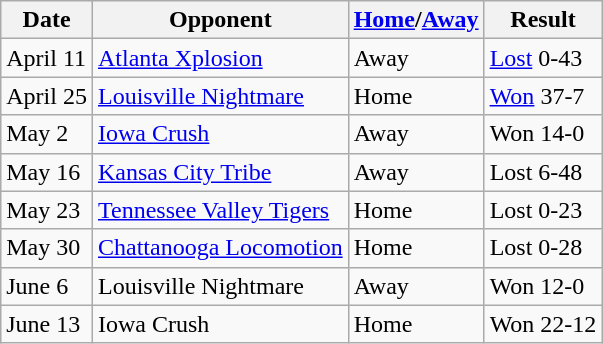<table class="wikitable">
<tr>
<th>Date</th>
<th>Opponent</th>
<th><a href='#'>Home</a>/<a href='#'>Away</a></th>
<th>Result</th>
</tr>
<tr>
<td>April 11</td>
<td><a href='#'>Atlanta Xplosion</a></td>
<td>Away</td>
<td><a href='#'>Lost</a> 0-43</td>
</tr>
<tr>
<td>April 25</td>
<td><a href='#'>Louisville Nightmare</a></td>
<td>Home</td>
<td><a href='#'>Won</a> 37-7</td>
</tr>
<tr>
<td>May 2</td>
<td><a href='#'>Iowa Crush</a></td>
<td>Away</td>
<td>Won 14-0</td>
</tr>
<tr>
<td>May 16</td>
<td><a href='#'>Kansas City Tribe</a></td>
<td>Away</td>
<td>Lost 6-48</td>
</tr>
<tr>
<td>May 23</td>
<td><a href='#'>Tennessee Valley Tigers</a></td>
<td>Home</td>
<td>Lost 0-23</td>
</tr>
<tr>
<td>May 30</td>
<td><a href='#'>Chattanooga Locomotion</a></td>
<td>Home</td>
<td>Lost 0-28</td>
</tr>
<tr>
<td>June 6</td>
<td>Louisville Nightmare</td>
<td>Away</td>
<td>Won 12-0</td>
</tr>
<tr>
<td>June 13</td>
<td>Iowa Crush</td>
<td>Home</td>
<td>Won 22-12</td>
</tr>
</table>
